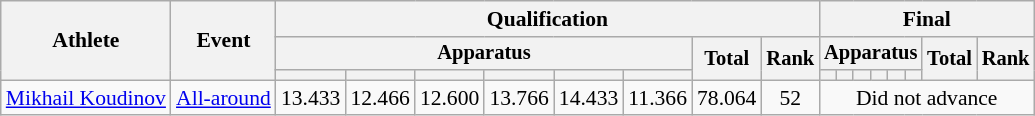<table class=wikitable style=font-size:90%>
<tr>
<th rowspan=3>Athlete</th>
<th rowspan=3>Event</th>
<th colspan=8>Qualification</th>
<th colspan=8>Final</th>
</tr>
<tr style=font-size:95%>
<th colspan=6>Apparatus</th>
<th rowspan=2>Total</th>
<th rowspan=2>Rank</th>
<th colspan=6>Apparatus</th>
<th rowspan=2>Total</th>
<th rowspan=2>Rank</th>
</tr>
<tr style=font-size:95%>
<th></th>
<th></th>
<th></th>
<th></th>
<th></th>
<th></th>
<th></th>
<th></th>
<th></th>
<th></th>
<th></th>
<th></th>
</tr>
<tr align=center>
<td align=left><a href='#'>Mikhail Koudinov</a></td>
<td align=left><a href='#'>All-around</a></td>
<td>13.433</td>
<td>12.466</td>
<td>12.600</td>
<td>13.766</td>
<td>14.433</td>
<td>11.366</td>
<td>78.064</td>
<td>52</td>
<td colspan="8">Did not advance</td>
</tr>
</table>
